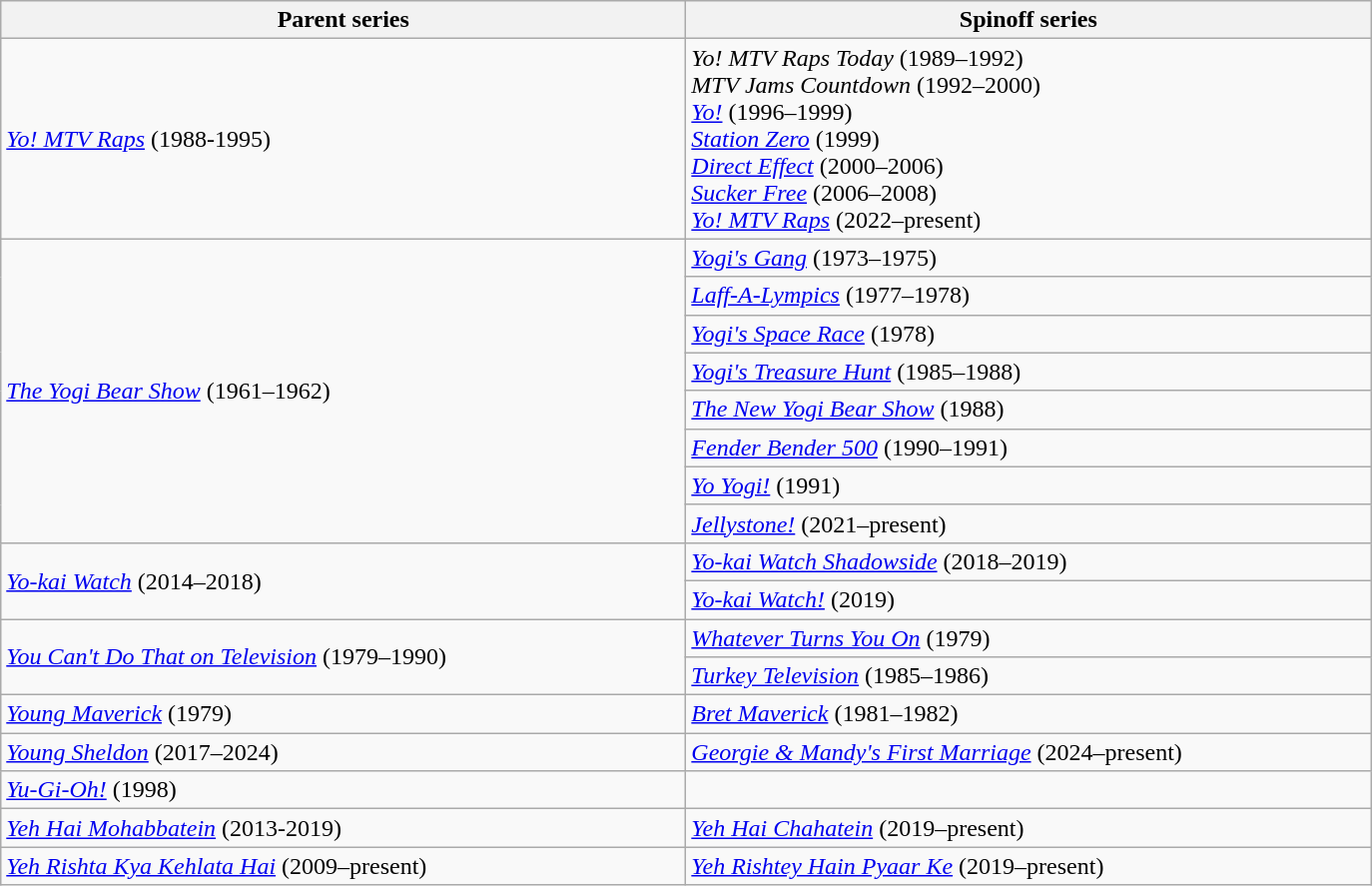<table class="wikitable">
<tr>
<th width="450">Parent series</th>
<th width="450">Spinoff series</th>
</tr>
<tr>
<td><em><a href='#'>Yo! MTV Raps</a></em> (1988-1995)</td>
<td><em>Yo! MTV Raps Today</em> (1989–1992)<br><em>MTV Jams Countdown</em> (1992–2000)<br><em><a href='#'>Yo!</a></em> (1996–1999)<br><em><a href='#'>Station Zero</a></em> (1999)<br><em><a href='#'>Direct Effect</a></em> (2000–2006)<br><em><a href='#'>Sucker Free</a></em> (2006–2008)<br><em><a href='#'>Yo! MTV Raps</a></em> (2022–present)</td>
</tr>
<tr>
<td rowspan="8"><em><a href='#'>The Yogi Bear Show</a></em> (1961–1962)</td>
<td><em><a href='#'>Yogi's Gang</a></em> (1973–1975)</td>
</tr>
<tr>
<td><em><a href='#'>Laff-A-Lympics</a></em> (1977–1978) </td>
</tr>
<tr>
<td><em><a href='#'>Yogi's Space Race</a></em> (1978)</td>
</tr>
<tr>
<td><em><a href='#'>Yogi's Treasure Hunt</a></em> (1985–1988)</td>
</tr>
<tr>
<td><em><a href='#'>The New Yogi Bear Show</a></em> (1988)</td>
</tr>
<tr>
<td><em><a href='#'>Fender Bender 500</a></em> (1990–1991) </td>
</tr>
<tr>
<td><em><a href='#'>Yo Yogi!</a></em> (1991)</td>
</tr>
<tr>
<td><em><a href='#'>Jellystone!</a></em> (2021–present)</td>
</tr>
<tr>
<td rowspan="2"><em><a href='#'>Yo-kai Watch</a></em> (2014–2018)</td>
<td><em><a href='#'>Yo-kai Watch Shadowside</a></em> (2018–2019)</td>
</tr>
<tr>
<td><em><a href='#'>Yo-kai Watch!</a></em> (2019)</td>
</tr>
<tr>
<td rowspan="2"><em><a href='#'>You Can't Do That on Television</a></em> (1979–1990)</td>
<td><em><a href='#'>Whatever Turns You On</a></em> (1979)</td>
</tr>
<tr>
<td><em><a href='#'>Turkey Television</a></em> (1985–1986)</td>
</tr>
<tr>
<td><em><a href='#'>Young Maverick</a></em> (1979)</td>
<td><em><a href='#'>Bret Maverick</a></em> (1981–1982)</td>
</tr>
<tr>
<td><em><a href='#'>Young Sheldon</a></em> (2017–2024)</td>
<td><em><a href='#'>Georgie & Mandy's First Marriage</a></em> (2024–present)</td>
</tr>
<tr>
<td><em><a href='#'>Yu-Gi-Oh!</a></em> (1998)</td>
<td></td>
</tr>
<tr>
<td><em><a href='#'>Yeh Hai Mohabbatein</a></em> (2013-2019)</td>
<td><em><a href='#'>Yeh Hai Chahatein</a></em> (2019–present)</td>
</tr>
<tr>
<td><em><a href='#'>Yeh Rishta Kya Kehlata Hai</a></em> (2009–present)</td>
<td><em><a href='#'>Yeh Rishtey Hain Pyaar Ke</a></em> (2019–present)</td>
</tr>
</table>
